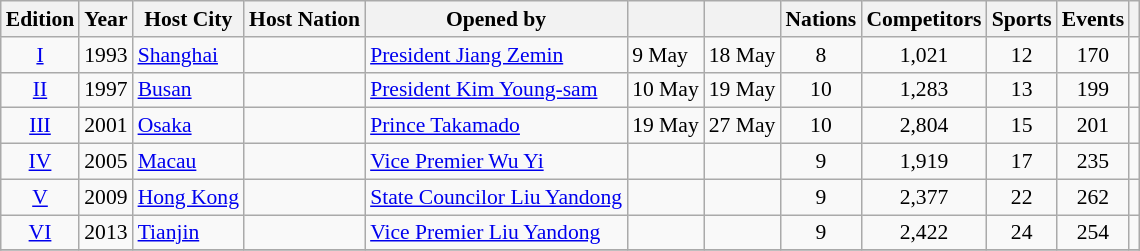<table class="wikitable" style="text-align:center; font-size:90%;">
<tr>
<th>Edition</th>
<th>Year</th>
<th>Host City</th>
<th>Host Nation</th>
<th>Opened by</th>
<th></th>
<th></th>
<th>Nations</th>
<th>Competitors</th>
<th>Sports</th>
<th>Events</th>
<th></th>
</tr>
<tr>
<td><a href='#'>I</a></td>
<td>1993</td>
<td align=left><a href='#'>Shanghai</a></td>
<td align=left></td>
<td align=left><a href='#'>President Jiang Zemin</a></td>
<td align=left>9 May</td>
<td align=left>18 May</td>
<td>8</td>
<td>1,021</td>
<td>12</td>
<td>170</td>
<td align=left></td>
</tr>
<tr>
<td><a href='#'>II</a></td>
<td>1997</td>
<td align=left><a href='#'>Busan</a></td>
<td align=left></td>
<td align=left><a href='#'>President Kim Young-sam</a></td>
<td align=left>10 May</td>
<td align=left>19 May</td>
<td>10</td>
<td>1,283</td>
<td>13</td>
<td>199</td>
<td align=left></td>
</tr>
<tr>
<td><a href='#'>III</a></td>
<td>2001</td>
<td align=left><a href='#'>Osaka</a></td>
<td align=left></td>
<td align=left><a href='#'>Prince Takamado</a></td>
<td align=left>19 May</td>
<td align=left>27 May</td>
<td>10</td>
<td>2,804</td>
<td>15</td>
<td>201</td>
<td align=left></td>
</tr>
<tr>
<td><a href='#'>IV</a></td>
<td>2005</td>
<td align=left><a href='#'>Macau</a></td>
<td align=left></td>
<td align=left><a href='#'>Vice Premier Wu Yi</a></td>
<td align=left></td>
<td align=left></td>
<td>9</td>
<td>1,919</td>
<td>17</td>
<td>235</td>
<td align=left></td>
</tr>
<tr>
<td><a href='#'>V</a></td>
<td>2009</td>
<td align=left><a href='#'>Hong Kong</a></td>
<td align=left></td>
<td align=left><a href='#'>State Councilor Liu Yandong</a></td>
<td align=left></td>
<td align=left></td>
<td>9</td>
<td>2,377</td>
<td>22</td>
<td>262</td>
<td align=left></td>
</tr>
<tr>
<td><a href='#'>VI</a></td>
<td>2013</td>
<td align=left><a href='#'>Tianjin</a></td>
<td align=left></td>
<td align=left><a href='#'>Vice Premier Liu Yandong</a></td>
<td align=left></td>
<td align=left></td>
<td>9</td>
<td>2,422</td>
<td>24</td>
<td>254</td>
<td align=left></td>
</tr>
<tr>
</tr>
</table>
